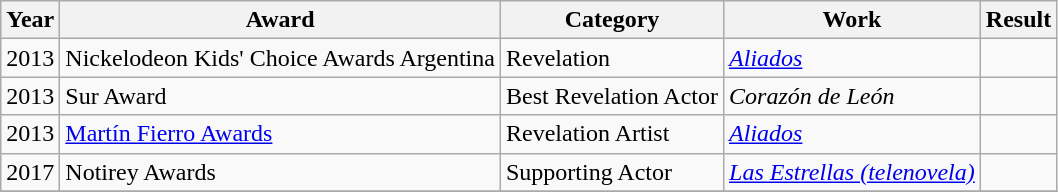<table class="wikitable sortable">
<tr>
<th>Year</th>
<th>Award</th>
<th>Category</th>
<th>Work</th>
<th>Result</th>
</tr>
<tr>
<td>2013</td>
<td>Nickelodeon Kids' Choice Awards Argentina</td>
<td>Revelation</td>
<td><em><a href='#'>Aliados</a></em></td>
<td></td>
</tr>
<tr>
<td>2013</td>
<td>Sur Award</td>
<td>Best Revelation Actor</td>
<td><em>Corazón de León</em></td>
<td></td>
</tr>
<tr>
<td>2013</td>
<td><a href='#'>Martín Fierro Awards</a></td>
<td>Revelation Artist</td>
<td><em><a href='#'>Aliados</a></em></td>
<td></td>
</tr>
<tr>
<td>2017</td>
<td>Notirey Awards</td>
<td>Supporting Actor</td>
<td><em><a href='#'>Las Estrellas (telenovela)</a></em></td>
<td></td>
</tr>
<tr>
</tr>
</table>
